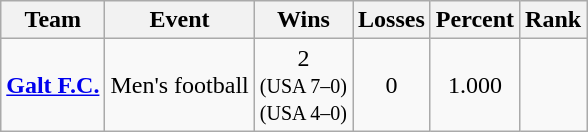<table class=wikitable>
<tr>
<th>Team</th>
<th>Event</th>
<th>Wins</th>
<th>Losses</th>
<th>Percent</th>
<th>Rank</th>
</tr>
<tr align=center>
<td align=left><strong><a href='#'>Galt F.C.</a></strong></td>
<td>Men's football</td>
<td>2 <br> <small> (USA 7–0) <br> (USA 4–0) </small></td>
<td>0</td>
<td>1.000</td>
<td></td>
</tr>
</table>
